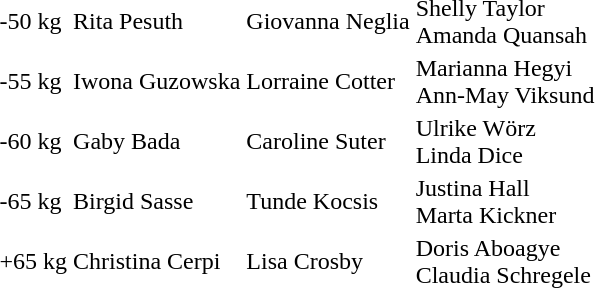<table>
<tr>
<td>-50 kg</td>
<td>Rita Pesuth </td>
<td>Giovanna Neglia </td>
<td>Shelly Taylor <br>Amanda Quansah </td>
</tr>
<tr>
<td>-55 kg</td>
<td>Iwona Guzowska </td>
<td>Lorraine Cotter </td>
<td>Marianna Hegyi <br>Ann-May Viksund </td>
</tr>
<tr>
<td>-60 kg</td>
<td>Gaby Bada </td>
<td>Caroline Suter </td>
<td>Ulrike Wörz <br>Linda Dice </td>
</tr>
<tr>
<td>-65 kg</td>
<td>Birgid Sasse </td>
<td>Tunde Kocsis </td>
<td>Justina Hall <br>Marta Kickner </td>
</tr>
<tr>
<td>+65 kg</td>
<td>Christina Cerpi </td>
<td>Lisa Crosby </td>
<td>Doris Aboagye <br>Claudia Schregele </td>
</tr>
<tr>
</tr>
</table>
